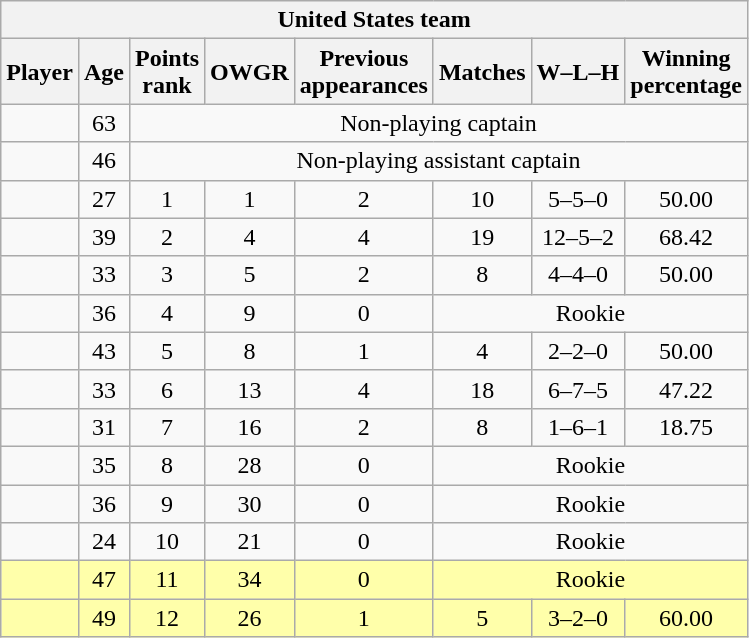<table class="wikitable sortable" style="text-align:center">
<tr>
<th colspan=8> United States team</th>
</tr>
<tr>
<th>Player</th>
<th>Age</th>
<th data-sort-type="number">Points<br>rank</th>
<th data-sort-type="number">OWGR</th>
<th data-sort-type="number">Previous<br>appearances</th>
<th data-sort-type="number">Matches</th>
<th data-sort-type="number">W–L–H</th>
<th data-sort-type="number">Winning<br>percentage</th>
</tr>
<tr>
<td align=left></td>
<td>63</td>
<td colspan=6>Non-playing captain</td>
</tr>
<tr>
<td align=left></td>
<td>46</td>
<td colspan=6>Non-playing assistant captain</td>
</tr>
<tr>
<td align=left></td>
<td>27</td>
<td>1</td>
<td>1</td>
<td>2</td>
<td>10</td>
<td>5–5–0</td>
<td>50.00</td>
</tr>
<tr>
<td align=left></td>
<td>39</td>
<td>2</td>
<td>4</td>
<td>4</td>
<td>19</td>
<td>12–5–2</td>
<td>68.42</td>
</tr>
<tr>
<td align=left></td>
<td>33</td>
<td>3</td>
<td>5</td>
<td>2</td>
<td>8</td>
<td>4–4–0</td>
<td>50.00</td>
</tr>
<tr>
<td align=left></td>
<td>36</td>
<td>4</td>
<td>9</td>
<td>0</td>
<td colspan=3>Rookie</td>
</tr>
<tr>
<td align=left></td>
<td>43</td>
<td>5</td>
<td>8</td>
<td>1</td>
<td>4</td>
<td>2–2–0</td>
<td>50.00</td>
</tr>
<tr>
<td align=left></td>
<td>33</td>
<td>6</td>
<td>13</td>
<td>4</td>
<td>18</td>
<td>6–7–5</td>
<td>47.22</td>
</tr>
<tr>
<td align=left></td>
<td>31</td>
<td>7</td>
<td>16</td>
<td>2</td>
<td>8</td>
<td>1–6–1</td>
<td>18.75</td>
</tr>
<tr>
<td align=left></td>
<td>35</td>
<td>8</td>
<td>28</td>
<td>0</td>
<td colspan=3>Rookie</td>
</tr>
<tr>
<td align=left></td>
<td>36</td>
<td>9</td>
<td>30</td>
<td>0</td>
<td colspan=3>Rookie</td>
</tr>
<tr>
<td align=left></td>
<td>24</td>
<td>10</td>
<td>21</td>
<td>0</td>
<td colspan=3>Rookie</td>
</tr>
<tr style="background:#ffa;">
<td align=left></td>
<td>47</td>
<td>11</td>
<td>34</td>
<td>0</td>
<td colspan=3>Rookie</td>
</tr>
<tr style="background:#ffa;">
<td align=left></td>
<td>49</td>
<td>12</td>
<td>26</td>
<td>1</td>
<td>5</td>
<td>3–2–0</td>
<td>60.00</td>
</tr>
</table>
